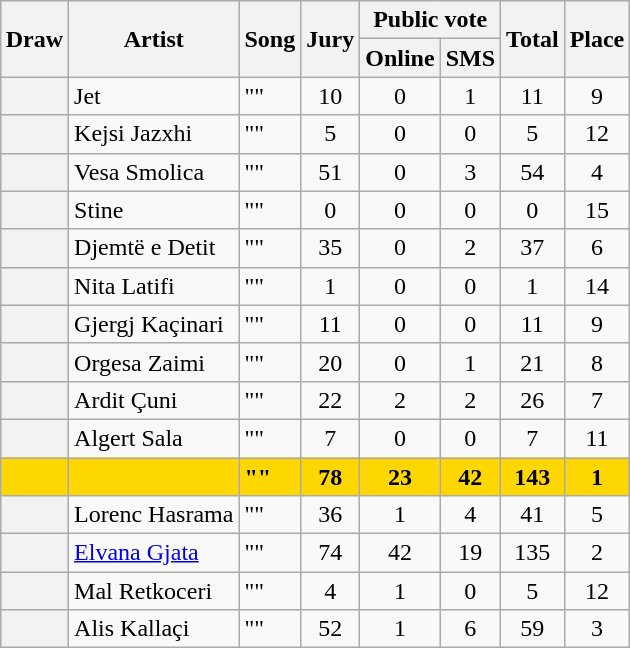<table class="sortable wikitable plainrowheaders" style="margin: 1em auto 1em auto; text-align:center;">
<tr>
<th rowspan="2">Draw</th>
<th rowspan="2">Artist</th>
<th rowspan="2">Song</th>
<th rowspan="2">Jury</th>
<th colspan="2">Public vote</th>
<th rowspan="2">Total</th>
<th rowspan="2">Place</th>
</tr>
<tr>
<th>Online</th>
<th>SMS</th>
</tr>
<tr>
<th scope="row"></th>
<td align="left">Jet</td>
<td align="left">""</td>
<td>10</td>
<td>0</td>
<td>1</td>
<td>11</td>
<td>9</td>
</tr>
<tr>
<th scope="row"></th>
<td align="left">Kejsi Jazxhi</td>
<td align="left">""</td>
<td>5</td>
<td>0</td>
<td>0</td>
<td>5</td>
<td>12</td>
</tr>
<tr>
<th scope="row"></th>
<td align="left">Vesa Smolica</td>
<td align="left">""</td>
<td>51</td>
<td>0</td>
<td>3</td>
<td>54</td>
<td>4</td>
</tr>
<tr>
<th scope="row"></th>
<td align="left">Stine</td>
<td align="left">""</td>
<td>0</td>
<td>0</td>
<td>0</td>
<td>0</td>
<td>15</td>
</tr>
<tr>
<th scope="row"></th>
<td align="left">Djemtë e Detit</td>
<td align="left">""</td>
<td>35</td>
<td>0</td>
<td>2</td>
<td>37</td>
<td>6</td>
</tr>
<tr>
<th scope="row"></th>
<td align="left">Nita Latifi</td>
<td align="left">""</td>
<td>1</td>
<td>0</td>
<td>0</td>
<td>1</td>
<td>14</td>
</tr>
<tr>
<th scope="row"></th>
<td align="left">Gjergj Kaçinari</td>
<td align="left">""</td>
<td>11</td>
<td>0</td>
<td>0</td>
<td>11</td>
<td>9</td>
</tr>
<tr>
<th scope="row"></th>
<td align="left">Orgesa Zaimi</td>
<td align="left">""</td>
<td>20</td>
<td>0</td>
<td>1</td>
<td>21</td>
<td>8</td>
</tr>
<tr>
<th scope="row"></th>
<td align="left">Ardit Çuni</td>
<td align="left">""</td>
<td>22</td>
<td>2</td>
<td>2</td>
<td>26</td>
<td>7</td>
</tr>
<tr>
<th scope="row"></th>
<td align="left">Algert Sala</td>
<td align="left">""</td>
<td>7</td>
<td>0</td>
<td>0</td>
<td>7</td>
<td>11</td>
</tr>
<tr style="font-weight:bold; background:gold">
<th scope="row" style="text-align:center; font-weight:bold; background:gold"></th>
<td align="left"></td>
<td align="left">""</td>
<td>78</td>
<td>23</td>
<td>42</td>
<td>143</td>
<td>1</td>
</tr>
<tr>
<th scope="row"></th>
<td align="left">Lorenc Hasrama</td>
<td align="left">""</td>
<td>36</td>
<td>1</td>
<td>4</td>
<td>41</td>
<td>5</td>
</tr>
<tr>
<th scope="row"></th>
<td align="left"><a href='#'>Elvana Gjata</a></td>
<td align="left">""</td>
<td>74</td>
<td>42</td>
<td>19</td>
<td>135</td>
<td>2</td>
</tr>
<tr>
<th scope="row"></th>
<td align="left">Mal Retkoceri</td>
<td align="left">""</td>
<td>4</td>
<td>1</td>
<td>0</td>
<td>5</td>
<td>12</td>
</tr>
<tr>
<th scope="row"></th>
<td align="left">Alis Kallaçi</td>
<td align="left">""</td>
<td>52</td>
<td>1</td>
<td>6</td>
<td>59</td>
<td>3</td>
</tr>
</table>
